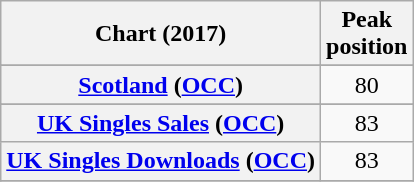<table class="wikitable sortable plainrowheaders" style="text-align:center">
<tr>
<th scope="col">Chart (2017)</th>
<th scope="col">Peak<br>position</th>
</tr>
<tr>
</tr>
<tr>
</tr>
<tr>
</tr>
<tr>
</tr>
<tr>
</tr>
<tr>
<th scope="row"><a href='#'>Scotland</a> (<a href='#'>OCC</a>)</th>
<td>80</td>
</tr>
<tr>
</tr>
<tr>
</tr>
<tr>
<th scope="row"><a href='#'>UK Singles Sales</a> (<a href='#'>OCC</a>)</th>
<td>83</td>
</tr>
<tr>
<th scope="row"><a href='#'>UK Singles Downloads</a> (<a href='#'>OCC</a>)</th>
<td>83</td>
</tr>
<tr>
</tr>
</table>
